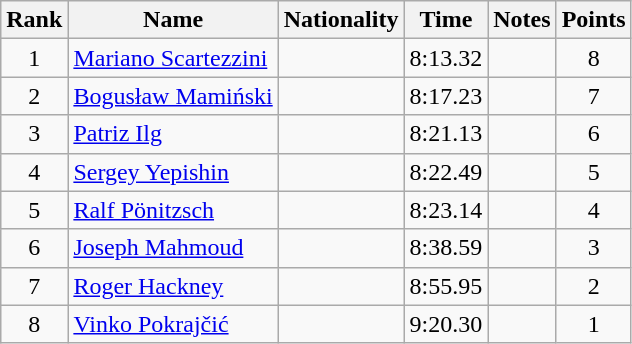<table class="wikitable sortable" style="text-align:center">
<tr>
<th>Rank</th>
<th>Name</th>
<th>Nationality</th>
<th>Time</th>
<th>Notes</th>
<th>Points</th>
</tr>
<tr>
<td>1</td>
<td align=left><a href='#'>Mariano Scartezzini</a></td>
<td align=left></td>
<td>8:13.32</td>
<td></td>
<td>8</td>
</tr>
<tr>
<td>2</td>
<td align=left><a href='#'>Bogusław Mamiński</a></td>
<td align=left></td>
<td>8:17.23</td>
<td></td>
<td>7</td>
</tr>
<tr>
<td>3</td>
<td align=left><a href='#'>Patriz Ilg</a></td>
<td align=left></td>
<td>8:21.13</td>
<td></td>
<td>6</td>
</tr>
<tr>
<td>4</td>
<td align=left><a href='#'>Sergey Yepishin</a></td>
<td align=left></td>
<td>8:22.49</td>
<td></td>
<td>5</td>
</tr>
<tr>
<td>5</td>
<td align=left><a href='#'>Ralf Pönitzsch</a></td>
<td align=left></td>
<td>8:23.14</td>
<td></td>
<td>4</td>
</tr>
<tr>
<td>6</td>
<td align=left><a href='#'>Joseph Mahmoud</a></td>
<td align=left></td>
<td>8:38.59</td>
<td></td>
<td>3</td>
</tr>
<tr>
<td>7</td>
<td align=left><a href='#'>Roger Hackney</a></td>
<td align=left></td>
<td>8:55.95</td>
<td></td>
<td>2</td>
</tr>
<tr>
<td>8</td>
<td align=left><a href='#'>Vinko Pokrajčić</a></td>
<td align=left></td>
<td>9:20.30</td>
<td></td>
<td>1</td>
</tr>
</table>
